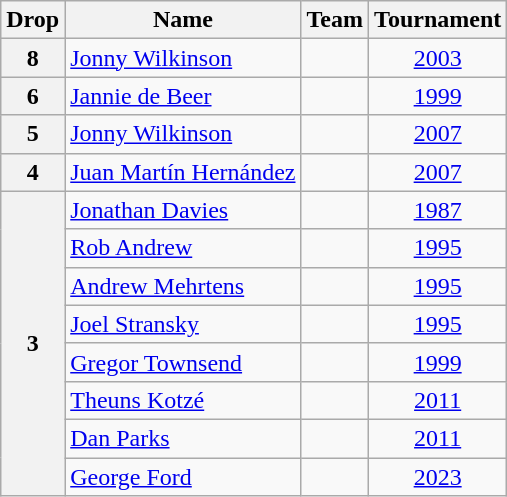<table class="wikitable">
<tr>
<th>Drop</th>
<th>Name</th>
<th>Team</th>
<th>Tournament</th>
</tr>
<tr>
<th>8</th>
<td><a href='#'>Jonny Wilkinson</a></td>
<td></td>
<td align=center><a href='#'>2003</a></td>
</tr>
<tr>
<th>6</th>
<td><a href='#'>Jannie de Beer</a></td>
<td></td>
<td align=center><a href='#'>1999</a></td>
</tr>
<tr>
<th>5</th>
<td><a href='#'>Jonny Wilkinson</a></td>
<td></td>
<td align=center><a href='#'>2007</a></td>
</tr>
<tr>
<th>4</th>
<td><a href='#'>Juan Martín Hernández</a></td>
<td></td>
<td align=center><a href='#'>2007</a></td>
</tr>
<tr>
<th rowspan="8">3</th>
<td><a href='#'>Jonathan Davies</a></td>
<td></td>
<td align=center><a href='#'>1987</a></td>
</tr>
<tr>
<td><a href='#'>Rob Andrew</a></td>
<td></td>
<td align=center><a href='#'>1995</a></td>
</tr>
<tr>
<td><a href='#'>Andrew Mehrtens</a></td>
<td></td>
<td align=center><a href='#'>1995</a></td>
</tr>
<tr>
<td><a href='#'>Joel Stransky</a></td>
<td></td>
<td align=center><a href='#'>1995</a></td>
</tr>
<tr>
<td><a href='#'>Gregor Townsend</a></td>
<td></td>
<td align=center><a href='#'>1999</a></td>
</tr>
<tr>
<td><a href='#'>Theuns Kotzé</a></td>
<td></td>
<td align=center><a href='#'>2011</a></td>
</tr>
<tr>
<td><a href='#'>Dan Parks</a></td>
<td></td>
<td align=center><a href='#'>2011</a></td>
</tr>
<tr>
<td><a href='#'>George Ford</a></td>
<td></td>
<td align=center><a href='#'>2023</a></td>
</tr>
</table>
